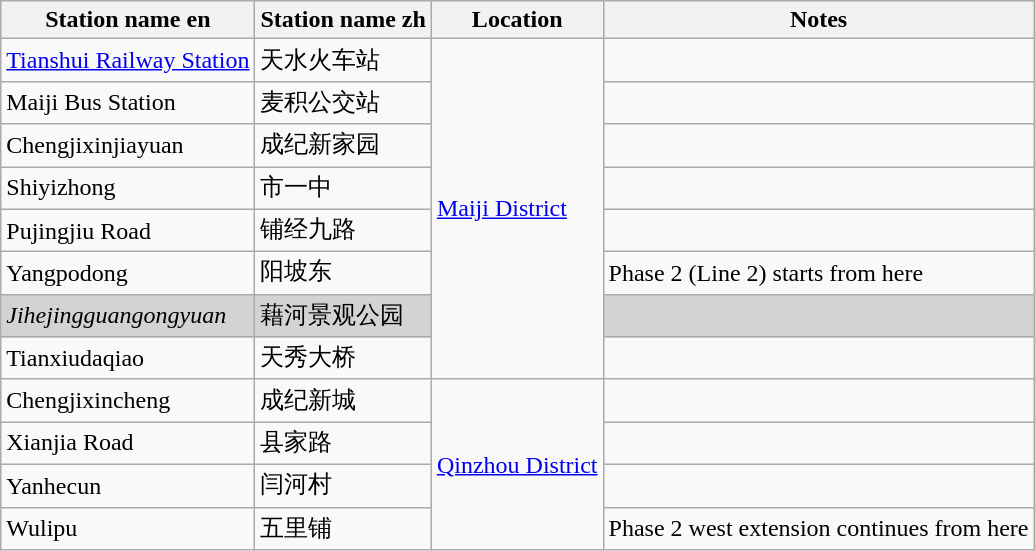<table class="wikitable">
<tr>
<th>Station name en</th>
<th>Station name zh</th>
<th>Location</th>
<th>Notes</th>
</tr>
<tr>
<td><a href='#'>Tianshui Railway Station</a></td>
<td>天水火车站</td>
<td rowspan="8"><a href='#'>Maiji District</a></td>
<td></td>
</tr>
<tr>
<td>Maiji Bus Station</td>
<td>麦积公交站</td>
<td></td>
</tr>
<tr>
<td>Chengjixinjiayuan</td>
<td>成纪新家园</td>
<td></td>
</tr>
<tr>
<td>Shiyizhong</td>
<td>市一中</td>
<td></td>
</tr>
<tr>
<td>Pujingjiu Road</td>
<td>铺经九路</td>
<td></td>
</tr>
<tr>
<td>Yangpodong</td>
<td>阳坡东</td>
<td>Phase 2 (Line 2) starts from here</td>
</tr>
<tr bgcolor="lightgrey">
<td><em>Jihejingguangongyuan</em></td>
<td>藉河景观公园</td>
<td></td>
</tr>
<tr>
<td>Tianxiudaqiao</td>
<td>天秀大桥</td>
<td></td>
</tr>
<tr>
<td>Chengjixincheng</td>
<td>成纪新城</td>
<td rowspan=4><a href='#'>Qinzhou District</a></td>
<td></td>
</tr>
<tr>
<td>Xianjia Road</td>
<td>县家路</td>
<td></td>
</tr>
<tr>
<td>Yanhecun</td>
<td>闫河村</td>
<td></td>
</tr>
<tr>
<td>Wulipu</td>
<td>五里铺</td>
<td>Phase 2 west extension continues from here</td>
</tr>
</table>
